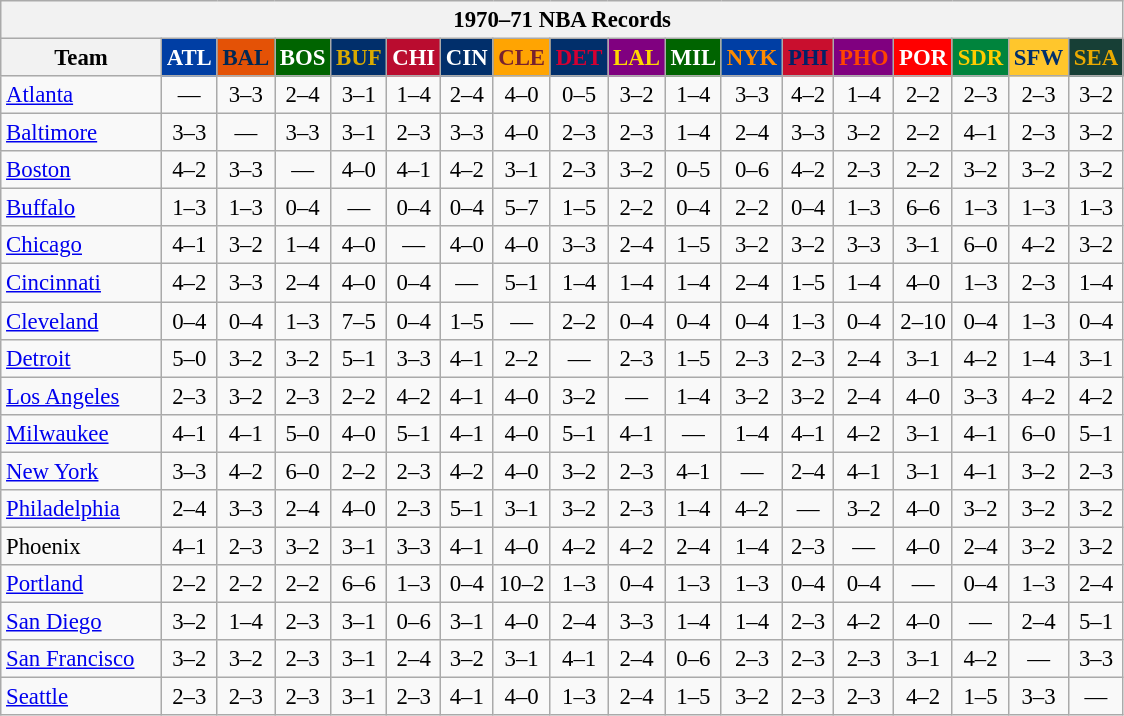<table class="wikitable" style="font-size:95%; text-align:center;">
<tr>
<th colspan=18>1970–71 NBA Records</th>
</tr>
<tr>
<th width=100>Team</th>
<th style="background:#003EA4;color:#FFFFFF;width=35">ATL</th>
<th style="background:#E45206;color:#012854;width=35">BAL</th>
<th style="background:#006400;color:#FFFFFF;width=35">BOS</th>
<th style="background:#012F6B;color:#D9AA00;width=35">BUF</th>
<th style="background:#BA0C2F;color:#FFFFFF;width=35">CHI</th>
<th style="background:#012F6B;color:#FFFFFF;width=35">CIN</th>
<th style="background:#FFA402;color:#77222F;width=35">CLE</th>
<th style="background:#012F6B;color:#D40032;width=35">DET</th>
<th style="background:#800080;color:#FFD700;width=35">LAL</th>
<th style="background:#006400;color:#FFFFFF;width=35">MIL</th>
<th style="background:#003EA4;color:#FF8C00;width=35">NYK</th>
<th style="background:#C90F2E;color:#022167;width=35">PHI</th>
<th style="background:#800080;color:#FF4500;width=35">PHO</th>
<th style="background:#FF0000;color:#FFFFFF;width=35">POR</th>
<th style="background:#00843D;color:#FFCC00;width=35">SDR</th>
<th style="background:#FFC62C;color:#012F6B;width=35">SFW</th>
<th style="background:#173F36;color:#EBAA00;width=35">SEA</th>
</tr>
<tr>
<td style="text-align:left;"><a href='#'>Atlanta</a></td>
<td>—</td>
<td>3–3</td>
<td>2–4</td>
<td>3–1</td>
<td>1–4</td>
<td>2–4</td>
<td>4–0</td>
<td>0–5</td>
<td>3–2</td>
<td>1–4</td>
<td>3–3</td>
<td>4–2</td>
<td>1–4</td>
<td>2–2</td>
<td>2–3</td>
<td>2–3</td>
<td>3–2</td>
</tr>
<tr>
<td style="text-align:left;"><a href='#'>Baltimore</a></td>
<td>3–3</td>
<td>—</td>
<td>3–3</td>
<td>3–1</td>
<td>2–3</td>
<td>3–3</td>
<td>4–0</td>
<td>2–3</td>
<td>2–3</td>
<td>1–4</td>
<td>2–4</td>
<td>3–3</td>
<td>3–2</td>
<td>2–2</td>
<td>4–1</td>
<td>2–3</td>
<td>3–2</td>
</tr>
<tr>
<td style="text-align:left;"><a href='#'>Boston</a></td>
<td>4–2</td>
<td>3–3</td>
<td>—</td>
<td>4–0</td>
<td>4–1</td>
<td>4–2</td>
<td>3–1</td>
<td>2–3</td>
<td>3–2</td>
<td>0–5</td>
<td>0–6</td>
<td>4–2</td>
<td>2–3</td>
<td>2–2</td>
<td>3–2</td>
<td>3–2</td>
<td>3–2</td>
</tr>
<tr>
<td style="text-align:left;"><a href='#'>Buffalo</a></td>
<td>1–3</td>
<td>1–3</td>
<td>0–4</td>
<td>—</td>
<td>0–4</td>
<td>0–4</td>
<td>5–7</td>
<td>1–5</td>
<td>2–2</td>
<td>0–4</td>
<td>2–2</td>
<td>0–4</td>
<td>1–3</td>
<td>6–6</td>
<td>1–3</td>
<td>1–3</td>
<td>1–3</td>
</tr>
<tr>
<td style="text-align:left;"><a href='#'>Chicago</a></td>
<td>4–1</td>
<td>3–2</td>
<td>1–4</td>
<td>4–0</td>
<td>—</td>
<td>4–0</td>
<td>4–0</td>
<td>3–3</td>
<td>2–4</td>
<td>1–5</td>
<td>3–2</td>
<td>3–2</td>
<td>3–3</td>
<td>3–1</td>
<td>6–0</td>
<td>4–2</td>
<td>3–2</td>
</tr>
<tr>
<td style="text-align:left;"><a href='#'>Cincinnati</a></td>
<td>4–2</td>
<td>3–3</td>
<td>2–4</td>
<td>4–0</td>
<td>0–4</td>
<td>—</td>
<td>5–1</td>
<td>1–4</td>
<td>1–4</td>
<td>1–4</td>
<td>2–4</td>
<td>1–5</td>
<td>1–4</td>
<td>4–0</td>
<td>1–3</td>
<td>2–3</td>
<td>1–4</td>
</tr>
<tr>
<td style="text-align:left;"><a href='#'>Cleveland</a></td>
<td>0–4</td>
<td>0–4</td>
<td>1–3</td>
<td>7–5</td>
<td>0–4</td>
<td>1–5</td>
<td>—</td>
<td>2–2</td>
<td>0–4</td>
<td>0–4</td>
<td>0–4</td>
<td>1–3</td>
<td>0–4</td>
<td>2–10</td>
<td>0–4</td>
<td>1–3</td>
<td>0–4</td>
</tr>
<tr>
<td style="text-align:left;"><a href='#'>Detroit</a></td>
<td>5–0</td>
<td>3–2</td>
<td>3–2</td>
<td>5–1</td>
<td>3–3</td>
<td>4–1</td>
<td>2–2</td>
<td>—</td>
<td>2–3</td>
<td>1–5</td>
<td>2–3</td>
<td>2–3</td>
<td>2–4</td>
<td>3–1</td>
<td>4–2</td>
<td>1–4</td>
<td>3–1</td>
</tr>
<tr>
<td style="text-align:left;"><a href='#'>Los Angeles</a></td>
<td>2–3</td>
<td>3–2</td>
<td>2–3</td>
<td>2–2</td>
<td>4–2</td>
<td>4–1</td>
<td>4–0</td>
<td>3–2</td>
<td>—</td>
<td>1–4</td>
<td>3–2</td>
<td>3–2</td>
<td>2–4</td>
<td>4–0</td>
<td>3–3</td>
<td>4–2</td>
<td>4–2</td>
</tr>
<tr>
<td style="text-align:left;"><a href='#'>Milwaukee</a></td>
<td>4–1</td>
<td>4–1</td>
<td>5–0</td>
<td>4–0</td>
<td>5–1</td>
<td>4–1</td>
<td>4–0</td>
<td>5–1</td>
<td>4–1</td>
<td>—</td>
<td>1–4</td>
<td>4–1</td>
<td>4–2</td>
<td>3–1</td>
<td>4–1</td>
<td>6–0</td>
<td>5–1</td>
</tr>
<tr>
<td style="text-align:left;"><a href='#'>New York</a></td>
<td>3–3</td>
<td>4–2</td>
<td>6–0</td>
<td>2–2</td>
<td>2–3</td>
<td>4–2</td>
<td>4–0</td>
<td>3–2</td>
<td>2–3</td>
<td>4–1</td>
<td>—</td>
<td>2–4</td>
<td>4–1</td>
<td>3–1</td>
<td>4–1</td>
<td>3–2</td>
<td>2–3</td>
</tr>
<tr>
<td style="text-align:left;"><a href='#'>Philadelphia</a></td>
<td>2–4</td>
<td>3–3</td>
<td>2–4</td>
<td>4–0</td>
<td>2–3</td>
<td>5–1</td>
<td>3–1</td>
<td>3–2</td>
<td>2–3</td>
<td>1–4</td>
<td>4–2</td>
<td>—</td>
<td>3–2</td>
<td>4–0</td>
<td>3–2</td>
<td>3–2</td>
<td>3–2</td>
</tr>
<tr>
<td style="text-align:left;">Phoenix</td>
<td>4–1</td>
<td>2–3</td>
<td>3–2</td>
<td>3–1</td>
<td>3–3</td>
<td>4–1</td>
<td>4–0</td>
<td>4–2</td>
<td>4–2</td>
<td>2–4</td>
<td>1–4</td>
<td>2–3</td>
<td>—</td>
<td>4–0</td>
<td>2–4</td>
<td>3–2</td>
<td>3–2</td>
</tr>
<tr>
<td style="text-align:left;"><a href='#'>Portland</a></td>
<td>2–2</td>
<td>2–2</td>
<td>2–2</td>
<td>6–6</td>
<td>1–3</td>
<td>0–4</td>
<td>10–2</td>
<td>1–3</td>
<td>0–4</td>
<td>1–3</td>
<td>1–3</td>
<td>0–4</td>
<td>0–4</td>
<td>—</td>
<td>0–4</td>
<td>1–3</td>
<td>2–4</td>
</tr>
<tr>
<td style="text-align:left;"><a href='#'>San Diego</a></td>
<td>3–2</td>
<td>1–4</td>
<td>2–3</td>
<td>3–1</td>
<td>0–6</td>
<td>3–1</td>
<td>4–0</td>
<td>2–4</td>
<td>3–3</td>
<td>1–4</td>
<td>1–4</td>
<td>2–3</td>
<td>4–2</td>
<td>4–0</td>
<td>—</td>
<td>2–4</td>
<td>5–1</td>
</tr>
<tr>
<td style="text-align:left;"><a href='#'>San Francisco</a></td>
<td>3–2</td>
<td>3–2</td>
<td>2–3</td>
<td>3–1</td>
<td>2–4</td>
<td>3–2</td>
<td>3–1</td>
<td>4–1</td>
<td>2–4</td>
<td>0–6</td>
<td>2–3</td>
<td>2–3</td>
<td>2–3</td>
<td>3–1</td>
<td>4–2</td>
<td>—</td>
<td>3–3</td>
</tr>
<tr>
<td style="text-align:left;"><a href='#'>Seattle</a></td>
<td>2–3</td>
<td>2–3</td>
<td>2–3</td>
<td>3–1</td>
<td>2–3</td>
<td>4–1</td>
<td>4–0</td>
<td>1–3</td>
<td>2–4</td>
<td>1–5</td>
<td>3–2</td>
<td>2–3</td>
<td>2–3</td>
<td>4–2</td>
<td>1–5</td>
<td>3–3</td>
<td>—</td>
</tr>
</table>
